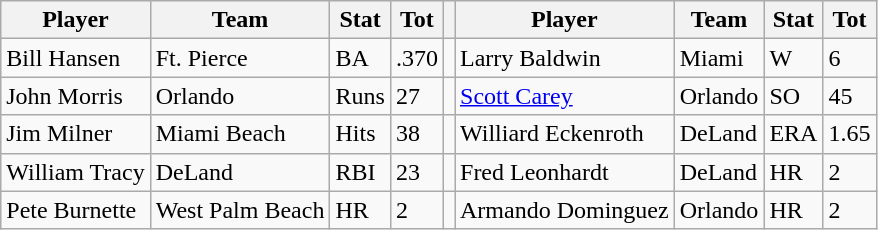<table class="wikitable">
<tr>
<th>Player</th>
<th>Team</th>
<th>Stat</th>
<th>Tot</th>
<th></th>
<th>Player</th>
<th>Team</th>
<th>Stat</th>
<th>Tot</th>
</tr>
<tr>
<td>Bill Hansen</td>
<td>Ft. Pierce</td>
<td>BA</td>
<td>.370</td>
<td></td>
<td>Larry Baldwin</td>
<td>Miami</td>
<td>W</td>
<td>6</td>
</tr>
<tr>
<td>John Morris</td>
<td>Orlando</td>
<td>Runs</td>
<td>27</td>
<td></td>
<td><a href='#'>Scott Carey</a></td>
<td>Orlando</td>
<td>SO</td>
<td>45</td>
</tr>
<tr>
<td>Jim Milner</td>
<td>Miami Beach</td>
<td>Hits</td>
<td>38</td>
<td></td>
<td>Williard Eckenroth</td>
<td>DeLand</td>
<td>ERA</td>
<td>1.65</td>
</tr>
<tr>
<td>William Tracy</td>
<td>DeLand</td>
<td>RBI</td>
<td>23</td>
<td></td>
<td>Fred Leonhardt</td>
<td>DeLand</td>
<td>HR</td>
<td>2</td>
</tr>
<tr>
<td>Pete Burnette</td>
<td>West Palm Beach</td>
<td>HR</td>
<td>2</td>
<td></td>
<td>Armando Dominguez</td>
<td>Orlando</td>
<td>HR</td>
<td>2</td>
</tr>
</table>
